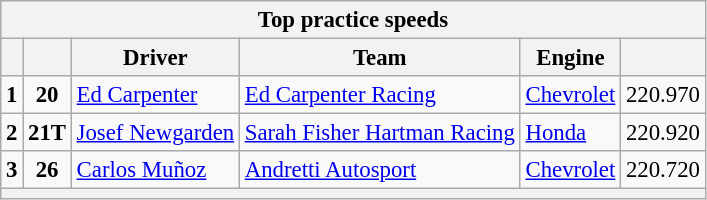<table class="wikitable" style="font-size:95%;">
<tr>
<th colspan=9>Top practice speeds</th>
</tr>
<tr>
<th></th>
<th></th>
<th>Driver</th>
<th>Team</th>
<th>Engine</th>
<th></th>
</tr>
<tr>
<td align=center><strong>1</strong></td>
<td style="text-align:center"><strong>20</strong></td>
<td> <a href='#'>Ed Carpenter</a></td>
<td><a href='#'>Ed Carpenter Racing</a></td>
<td><a href='#'>Chevrolet</a></td>
<td align=center>220.970</td>
</tr>
<tr>
<td align=center><strong>2</strong></td>
<td style="text-align:center"><strong>21T</strong></td>
<td> <a href='#'>Josef Newgarden</a></td>
<td><a href='#'>Sarah Fisher Hartman Racing</a></td>
<td><a href='#'>Honda</a></td>
<td align=center>220.920</td>
</tr>
<tr>
<td align=center><strong>3</strong></td>
<td style="text-align:center"><strong>26</strong></td>
<td> <a href='#'>Carlos Muñoz</a> <strong></strong></td>
<td><a href='#'>Andretti Autosport</a></td>
<td><a href='#'>Chevrolet</a></td>
<td align=center>220.720</td>
</tr>
<tr>
<th colspan=9></th>
</tr>
</table>
